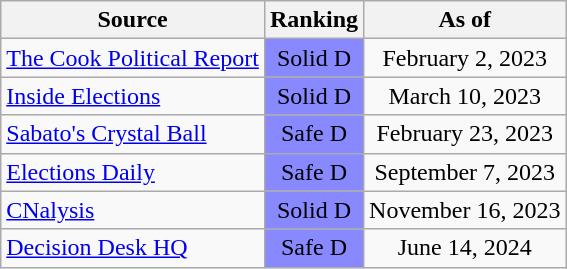<table class="wikitable" style="text-align:center">
<tr>
<th>Source</th>
<th>Ranking</th>
<th>As of</th>
</tr>
<tr>
<td align=left><a href='#'>The Cook Political Report</a></td>
<td style="color:black;background:#88f" data-sort-value=-5>Solid D</td>
<td>February 2, 2023</td>
</tr>
<tr>
<td align=left><a href='#'>Inside Elections</a></td>
<td style="color:black;background:#88f" data-sort-value=-5>Solid D</td>
<td>March 10, 2023</td>
</tr>
<tr>
<td align=left><a href='#'>Sabato's Crystal Ball</a></td>
<td style="color:black;background:#88f" data-sort-value=-4>Safe D</td>
<td>February 23, 2023</td>
</tr>
<tr>
<td align=left><a href='#'>Elections Daily</a></td>
<td style="color:black;background:#88f" data-sort-value=-4>Safe D</td>
<td>September 7, 2023</td>
</tr>
<tr>
<td align=left><a href='#'>CNalysis</a></td>
<td style="color:black;background:#88f" data-sort-value=-5>Solid D</td>
<td>November 16, 2023</td>
</tr>
<tr>
<td align=left><a href='#'>Decision Desk HQ</a></td>
<td style="color:black;background:#88f" data-sort-value=-4>Safe D</td>
<td>June 14, 2024</td>
</tr>
</table>
